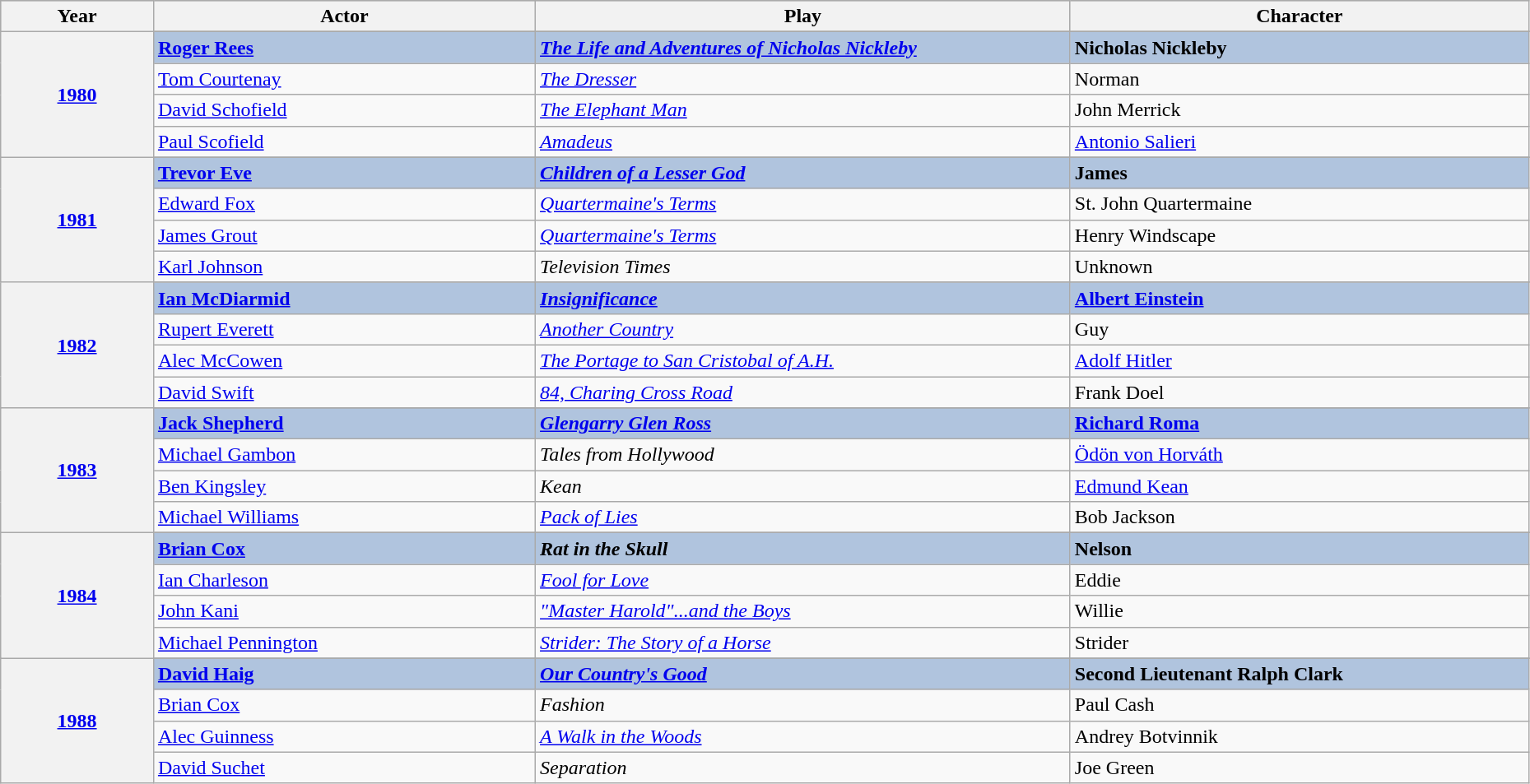<table class="wikitable" style="width:98%;">
<tr style="background:#bebebe;">
<th style="width:10%;">Year</th>
<th style="width:25%;">Actor</th>
<th style="width:35%;">Play</th>
<th style="width:30%;">Character</th>
</tr>
<tr>
<th rowspan="5" align="center"><a href='#'>1980</a></th>
</tr>
<tr style="background:#B0C4DE">
<td><strong><a href='#'>Roger Rees</a></strong></td>
<td><strong><em><a href='#'>The Life and Adventures of Nicholas Nickleby</a></em></strong></td>
<td><strong>Nicholas Nickleby</strong></td>
</tr>
<tr>
<td><a href='#'>Tom Courtenay</a></td>
<td><em><a href='#'>The Dresser</a></em></td>
<td>Norman</td>
</tr>
<tr>
<td><a href='#'>David Schofield</a></td>
<td><em><a href='#'>The Elephant Man</a></em></td>
<td>John Merrick</td>
</tr>
<tr>
<td><a href='#'>Paul Scofield</a></td>
<td><em><a href='#'>Amadeus</a></em></td>
<td><a href='#'>Antonio Salieri</a></td>
</tr>
<tr>
<th rowspan="5" align="center"><a href='#'>1981</a></th>
</tr>
<tr style="background:#B0C4DE">
<td><strong><a href='#'>Trevor Eve</a></strong></td>
<td><strong><em><a href='#'>Children of a Lesser God</a></em></strong></td>
<td><strong>James</strong></td>
</tr>
<tr>
<td><a href='#'>Edward Fox</a></td>
<td><em><a href='#'>Quartermaine's Terms</a></em></td>
<td>St. John Quartermaine</td>
</tr>
<tr>
<td><a href='#'>James Grout</a></td>
<td><em><a href='#'>Quartermaine's Terms</a></em></td>
<td>Henry Windscape</td>
</tr>
<tr>
<td><a href='#'>Karl Johnson</a></td>
<td><em>Television Times</em></td>
<td>Unknown</td>
</tr>
<tr>
<th rowspan="5" align="center"><a href='#'>1982</a></th>
</tr>
<tr style="background:#B0C4DE">
<td><strong><a href='#'>Ian McDiarmid</a></strong></td>
<td><strong><em><a href='#'>Insignificance</a></em></strong></td>
<td><strong><a href='#'>Albert Einstein</a></strong></td>
</tr>
<tr>
<td><a href='#'>Rupert Everett</a></td>
<td><em><a href='#'>Another Country</a></em></td>
<td>Guy</td>
</tr>
<tr>
<td><a href='#'>Alec McCowen</a></td>
<td><em><a href='#'>The Portage to San Cristobal of A.H.</a></em></td>
<td><a href='#'>Adolf Hitler</a></td>
</tr>
<tr>
<td><a href='#'>David Swift</a></td>
<td><em><a href='#'>84, Charing Cross Road</a></em></td>
<td>Frank Doel</td>
</tr>
<tr>
<th rowspan="5" align="center"><a href='#'>1983</a></th>
</tr>
<tr style="background:#B0C4DE">
<td><strong><a href='#'>Jack Shepherd</a></strong></td>
<td><strong><em><a href='#'>Glengarry Glen Ross</a></em></strong></td>
<td><strong><a href='#'>Richard Roma</a></strong></td>
</tr>
<tr>
<td><a href='#'>Michael Gambon</a></td>
<td><em>Tales from Hollywood</em></td>
<td><a href='#'>Ödön von Horváth</a></td>
</tr>
<tr>
<td><a href='#'>Ben Kingsley</a></td>
<td><em>Kean</em></td>
<td><a href='#'>Edmund Kean</a></td>
</tr>
<tr>
<td><a href='#'>Michael Williams</a></td>
<td><em><a href='#'>Pack of Lies</a></em></td>
<td>Bob Jackson</td>
</tr>
<tr>
<th rowspan="5" align="center"><a href='#'>1984</a></th>
</tr>
<tr style="background:#B0C4DE">
<td><strong><a href='#'>Brian Cox</a></strong></td>
<td><strong><em>Rat in the Skull</em></strong></td>
<td><strong>Nelson</strong></td>
</tr>
<tr>
<td><a href='#'>Ian Charleson</a></td>
<td><em><a href='#'>Fool for Love</a></em></td>
<td>Eddie</td>
</tr>
<tr>
<td><a href='#'>John Kani</a></td>
<td><em><a href='#'>"Master Harold"...and the Boys</a></em></td>
<td>Willie</td>
</tr>
<tr>
<td><a href='#'>Michael Pennington</a></td>
<td><em><a href='#'>Strider: The Story of a Horse</a></em></td>
<td>Strider</td>
</tr>
<tr>
<th rowspan="5" align="center"><a href='#'>1988</a></th>
</tr>
<tr style="background:#B0C4DE">
<td><strong><a href='#'>David Haig</a></strong></td>
<td><strong><em><a href='#'>Our Country's Good</a></em></strong></td>
<td><strong>Second Lieutenant Ralph Clark</strong></td>
</tr>
<tr>
<td><a href='#'>Brian Cox</a></td>
<td><em>Fashion</em></td>
<td>Paul Cash</td>
</tr>
<tr>
<td><a href='#'>Alec Guinness</a></td>
<td><em><a href='#'>A Walk in the Woods</a></em></td>
<td>Andrey Botvinnik</td>
</tr>
<tr>
<td><a href='#'>David Suchet</a></td>
<td><em>Separation</em></td>
<td>Joe Green</td>
</tr>
</table>
